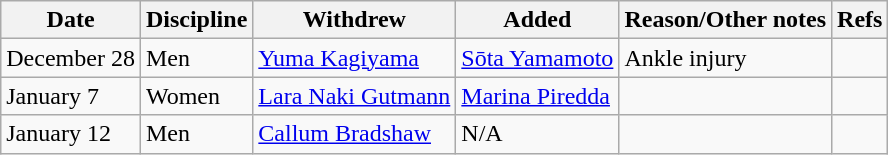<table class="wikitable sortable">
<tr>
<th>Date</th>
<th>Discipline</th>
<th>Withdrew</th>
<th>Added</th>
<th>Reason/Other notes</th>
<th>Refs</th>
</tr>
<tr>
<td>December 28</td>
<td>Men</td>
<td> <a href='#'>Yuma Kagiyama</a></td>
<td> <a href='#'>Sōta Yamamoto</a></td>
<td>Ankle injury</td>
<td></td>
</tr>
<tr>
<td>January 7</td>
<td>Women</td>
<td> <a href='#'>Lara Naki Gutmann</a></td>
<td> <a href='#'>Marina Piredda</a></td>
<td></td>
<td></td>
</tr>
<tr>
<td>January 12</td>
<td>Men</td>
<td> <a href='#'>Callum Bradshaw</a></td>
<td>N/A</td>
<td></td>
<td></td>
</tr>
</table>
